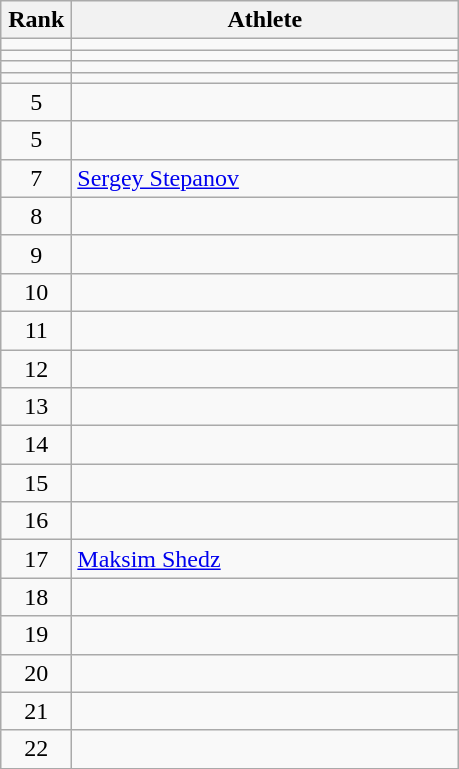<table class="wikitable" style="text-align: center;">
<tr>
<th width=40>Rank</th>
<th width=250>Athlete</th>
</tr>
<tr>
<td></td>
<td align="left"></td>
</tr>
<tr>
<td></td>
<td align="left"></td>
</tr>
<tr>
<td></td>
<td align="left"></td>
</tr>
<tr>
<td></td>
<td align="left"></td>
</tr>
<tr>
<td>5</td>
<td align="left"></td>
</tr>
<tr>
<td>5</td>
<td align="left"></td>
</tr>
<tr>
<td>7</td>
<td align="left"> <a href='#'>Sergey Stepanov</a> </td>
</tr>
<tr>
<td>8</td>
<td align="left"></td>
</tr>
<tr>
<td>9</td>
<td align="left"></td>
</tr>
<tr>
<td>10</td>
<td align="left"></td>
</tr>
<tr>
<td>11</td>
<td align="left"></td>
</tr>
<tr>
<td>12</td>
<td align="left"></td>
</tr>
<tr>
<td>13</td>
<td align="left"></td>
</tr>
<tr>
<td>14</td>
<td align="left"></td>
</tr>
<tr>
<td>15</td>
<td align="left"></td>
</tr>
<tr>
<td>16</td>
<td align="left"></td>
</tr>
<tr>
<td>17</td>
<td align="left"> <a href='#'>Maksim Shedz</a> </td>
</tr>
<tr>
<td>18</td>
<td align="left"></td>
</tr>
<tr>
<td>19</td>
<td align="left"></td>
</tr>
<tr>
<td>20</td>
<td align="left"></td>
</tr>
<tr>
<td>21</td>
<td align="left"></td>
</tr>
<tr>
<td>22</td>
<td align="left"></td>
</tr>
</table>
